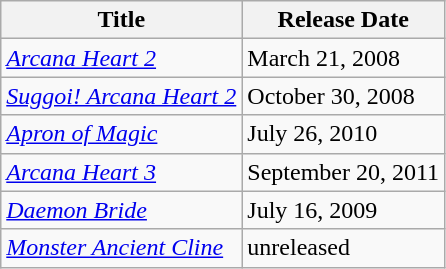<table class="wikitable" style="width:auto">
<tr>
<th>Title</th>
<th>Release Date</th>
</tr>
<tr>
<td><em><a href='#'>Arcana Heart 2</a></em></td>
<td>March 21, 2008</td>
</tr>
<tr>
<td><em><a href='#'>Suggoi! Arcana Heart 2</a></em></td>
<td>October 30, 2008</td>
</tr>
<tr>
<td><em><a href='#'>Apron of Magic</a></em></td>
<td>July 26, 2010</td>
</tr>
<tr>
<td><em><a href='#'>Arcana Heart 3</a></em></td>
<td>September 20, 2011</td>
</tr>
<tr>
<td><em><a href='#'>Daemon Bride</a></em></td>
<td>July 16, 2009</td>
</tr>
<tr>
<td><em><a href='#'>Monster Ancient Cline</a></em></td>
<td>unreleased</td>
</tr>
</table>
